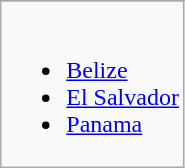<table class="wikitable">
<tr>
</tr>
<tr>
<td><br><ul><li> <a href='#'>Belize</a></li><li> <a href='#'>El Salvador</a></li><li> <a href='#'>Panama</a></li></ul></td>
</tr>
</table>
